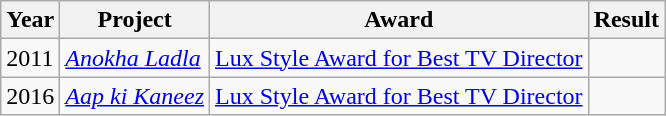<table class="wikitable style">
<tr>
<th>Year</th>
<th>Project</th>
<th>Award</th>
<th>Result</th>
</tr>
<tr>
<td>2011</td>
<td><em><a href='#'>Anokha Ladla</a></em></td>
<td><a href='#'>Lux Style Award for Best TV Director</a></td>
<td></td>
</tr>
<tr>
<td>2016</td>
<td><em><a href='#'>Aap ki Kaneez</a></em></td>
<td><a href='#'>Lux Style Award for Best TV Director</a></td>
<td></td>
</tr>
</table>
